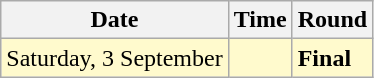<table class="wikitable">
<tr>
<th>Date</th>
<th>Time</th>
<th>Round</th>
</tr>
<tr style=background:lemonchiffon>
<td>Saturday, 3 September</td>
<td></td>
<td><strong>Final</strong></td>
</tr>
</table>
